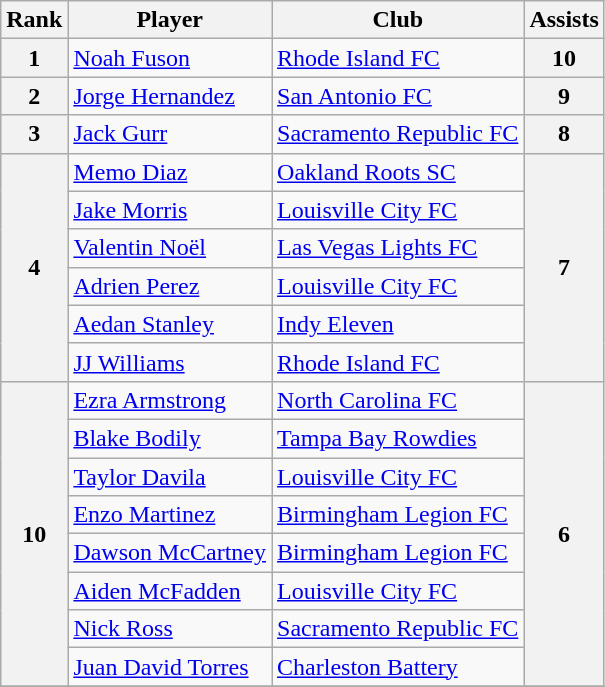<table class="wikitable">
<tr>
<th>Rank</th>
<th>Player</th>
<th>Club</th>
<th>Assists</th>
</tr>
<tr>
<th>1</th>
<td> <a href='#'>Noah Fuson</a></td>
<td><a href='#'>Rhode Island FC</a></td>
<th>10</th>
</tr>
<tr>
<th>2</th>
<td> <a href='#'>Jorge Hernandez</a></td>
<td><a href='#'>San Antonio FC</a></td>
<th>9</th>
</tr>
<tr>
<th>3</th>
<td> <a href='#'>Jack Gurr</a></td>
<td><a href='#'>Sacramento Republic FC</a></td>
<th>8</th>
</tr>
<tr>
<th rowspan=6>4</th>
<td> <a href='#'>Memo Diaz</a></td>
<td><a href='#'>Oakland Roots SC</a></td>
<th rowspan=6>7</th>
</tr>
<tr>
<td> <a href='#'>Jake Morris</a></td>
<td><a href='#'>Louisville City FC</a></td>
</tr>
<tr>
<td> <a href='#'>Valentin Noël</a></td>
<td><a href='#'>Las Vegas Lights FC</a></td>
</tr>
<tr>
<td> <a href='#'>Adrien Perez</a></td>
<td><a href='#'>Louisville City FC</a></td>
</tr>
<tr>
<td> <a href='#'>Aedan Stanley</a></td>
<td><a href='#'>Indy Eleven</a></td>
</tr>
<tr>
<td> <a href='#'>JJ Williams</a></td>
<td><a href='#'>Rhode Island FC</a></td>
</tr>
<tr>
<th rowspan=8>10</th>
<td> <a href='#'>Ezra Armstrong</a></td>
<td><a href='#'>North Carolina FC</a></td>
<th rowspan=8>6</th>
</tr>
<tr>
<td> <a href='#'>Blake Bodily</a></td>
<td><a href='#'>Tampa Bay Rowdies</a></td>
</tr>
<tr>
<td> <a href='#'>Taylor Davila</a></td>
<td><a href='#'>Louisville City FC</a></td>
</tr>
<tr>
<td> <a href='#'>Enzo Martinez</a></td>
<td><a href='#'>Birmingham Legion FC</a></td>
</tr>
<tr>
<td> <a href='#'>Dawson McCartney</a></td>
<td><a href='#'>Birmingham Legion FC</a></td>
</tr>
<tr>
<td> <a href='#'>Aiden McFadden</a></td>
<td><a href='#'>Louisville City FC</a></td>
</tr>
<tr>
<td> <a href='#'>Nick Ross</a></td>
<td><a href='#'>Sacramento Republic FC</a></td>
</tr>
<tr>
<td> <a href='#'>Juan David Torres</a></td>
<td><a href='#'>Charleston Battery</a></td>
</tr>
<tr>
</tr>
</table>
